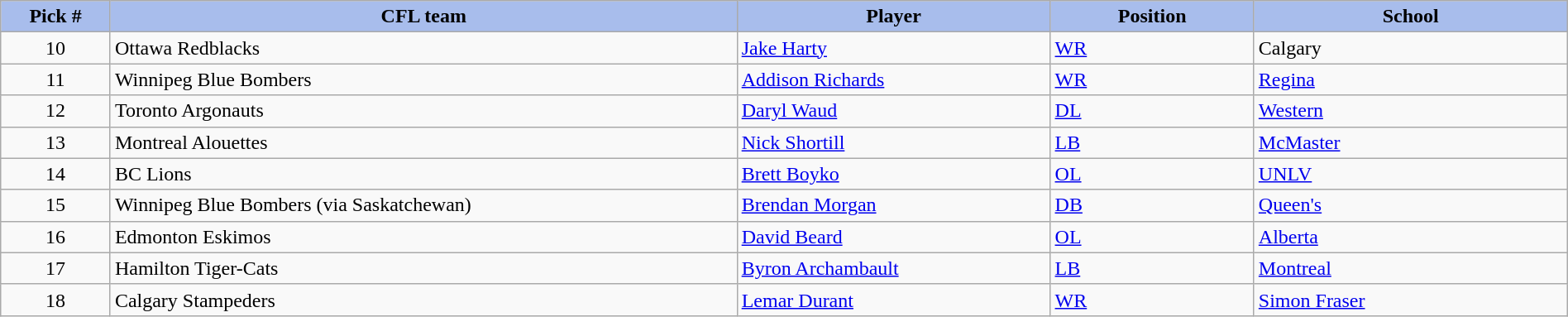<table class="wikitable" style="width: 100%">
<tr>
<th style="background:#A8BDEC;" width=7%>Pick #</th>
<th width=40% style="background:#A8BDEC;">CFL team</th>
<th width=20% style="background:#A8BDEC;">Player</th>
<th width=13% style="background:#A8BDEC;">Position</th>
<th width=20% style="background:#A8BDEC;">School</th>
</tr>
<tr>
<td align=center>10</td>
<td>Ottawa Redblacks</td>
<td><a href='#'>Jake Harty</a></td>
<td><a href='#'>WR</a></td>
<td>Calgary</td>
</tr>
<tr>
<td align=center>11</td>
<td>Winnipeg Blue Bombers</td>
<td><a href='#'>Addison Richards</a></td>
<td><a href='#'>WR</a></td>
<td><a href='#'>Regina</a></td>
</tr>
<tr>
<td align=center>12</td>
<td>Toronto Argonauts</td>
<td><a href='#'>Daryl Waud</a></td>
<td><a href='#'>DL</a></td>
<td><a href='#'>Western</a></td>
</tr>
<tr>
<td align=center>13</td>
<td>Montreal Alouettes</td>
<td><a href='#'>Nick Shortill</a></td>
<td><a href='#'>LB</a></td>
<td><a href='#'>McMaster</a></td>
</tr>
<tr>
<td align=center>14</td>
<td>BC Lions</td>
<td><a href='#'>Brett Boyko</a></td>
<td><a href='#'>OL</a></td>
<td><a href='#'>UNLV</a></td>
</tr>
<tr>
<td align=center>15</td>
<td>Winnipeg Blue Bombers (via Saskatchewan)</td>
<td><a href='#'>Brendan Morgan</a></td>
<td><a href='#'>DB</a></td>
<td><a href='#'>Queen's</a></td>
</tr>
<tr>
<td align=center>16</td>
<td>Edmonton Eskimos</td>
<td><a href='#'>David Beard</a></td>
<td><a href='#'>OL</a></td>
<td><a href='#'>Alberta</a></td>
</tr>
<tr>
<td align=center>17</td>
<td>Hamilton Tiger-Cats</td>
<td><a href='#'>Byron Archambault</a></td>
<td><a href='#'>LB</a></td>
<td><a href='#'>Montreal</a></td>
</tr>
<tr>
<td align=center>18</td>
<td>Calgary Stampeders</td>
<td><a href='#'>Lemar Durant</a></td>
<td><a href='#'>WR</a></td>
<td><a href='#'>Simon Fraser</a></td>
</tr>
</table>
